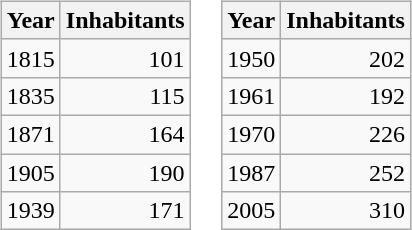<table border="0">
<tr>
<td valign="top"><br><table class="wikitable">
<tr>
<th>Year</th>
<th>Inhabitants</th>
</tr>
<tr>
<td>1815</td>
<td align="right">101</td>
</tr>
<tr>
<td>1835</td>
<td align="right">115</td>
</tr>
<tr>
<td>1871</td>
<td align="right">164</td>
</tr>
<tr>
<td>1905</td>
<td align="right">190</td>
</tr>
<tr>
<td>1939</td>
<td align="right">171</td>
</tr>
</table>
</td>
<td valign="top"><br><table class="wikitable">
<tr>
<th>Year</th>
<th>Inhabitants</th>
</tr>
<tr>
<td>1950</td>
<td align="right">202</td>
</tr>
<tr>
<td>1961</td>
<td align="right">192</td>
</tr>
<tr>
<td>1970</td>
<td align="right">226</td>
</tr>
<tr>
<td>1987</td>
<td align="right">252</td>
</tr>
<tr>
<td>2005</td>
<td align="right">310</td>
</tr>
</table>
</td>
</tr>
</table>
